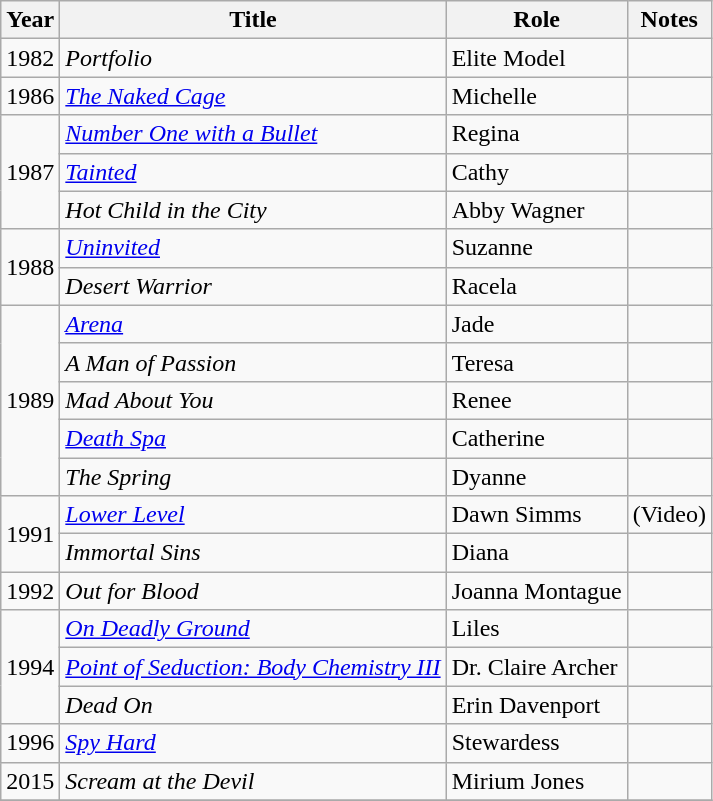<table class="wikitable sortable">
<tr>
<th>Year</th>
<th>Title</th>
<th>Role</th>
<th class="unsortable">Notes</th>
</tr>
<tr>
<td>1982</td>
<td><em>Portfolio</em></td>
<td>Elite Model</td>
<td></td>
</tr>
<tr>
<td>1986</td>
<td><em><a href='#'>The Naked Cage</a></em></td>
<td>Michelle</td>
<td></td>
</tr>
<tr>
<td rowspan=3>1987</td>
<td><em><a href='#'>Number One with a Bullet</a></em></td>
<td>Regina</td>
<td></td>
</tr>
<tr>
<td><em><a href='#'>Tainted</a></em></td>
<td>Cathy</td>
<td></td>
</tr>
<tr>
<td><em>Hot Child in the City</em></td>
<td>Abby Wagner</td>
<td></td>
</tr>
<tr>
<td rowspan=2>1988</td>
<td><em><a href='#'>Uninvited</a></em></td>
<td>Suzanne</td>
<td></td>
</tr>
<tr>
<td><em>Desert Warrior</em></td>
<td>Racela</td>
<td></td>
</tr>
<tr>
<td rowspan=5>1989</td>
<td><em><a href='#'>Arena</a></em></td>
<td>Jade</td>
<td></td>
</tr>
<tr>
<td><em>A Man of Passion</em></td>
<td>Teresa</td>
<td></td>
</tr>
<tr>
<td><em>Mad About You</em></td>
<td>Renee</td>
<td></td>
</tr>
<tr>
<td><em><a href='#'>Death Spa</a></em></td>
<td>Catherine</td>
<td></td>
</tr>
<tr>
<td><em>The Spring</em></td>
<td>Dyanne</td>
<td></td>
</tr>
<tr>
<td rowspan=2>1991</td>
<td><em><a href='#'>Lower Level</a></em></td>
<td>Dawn Simms</td>
<td>(Video)</td>
</tr>
<tr>
<td><em>Immortal Sins</em></td>
<td>Diana</td>
<td></td>
</tr>
<tr>
<td>1992</td>
<td><em>Out for Blood</em></td>
<td>Joanna Montague</td>
<td></td>
</tr>
<tr>
<td rowspan=3>1994</td>
<td><em><a href='#'>On Deadly Ground</a></em></td>
<td>Liles</td>
<td></td>
</tr>
<tr>
<td><em><a href='#'>Point of Seduction: Body Chemistry III</a></em></td>
<td>Dr. Claire Archer</td>
<td></td>
</tr>
<tr>
<td><em>Dead On</em></td>
<td>Erin Davenport</td>
<td></td>
</tr>
<tr>
<td>1996</td>
<td><em><a href='#'>Spy Hard</a></em></td>
<td>Stewardess</td>
<td></td>
</tr>
<tr>
<td>2015</td>
<td><em>Scream at the Devil</em></td>
<td>Mirium Jones</td>
<td></td>
</tr>
<tr>
</tr>
</table>
